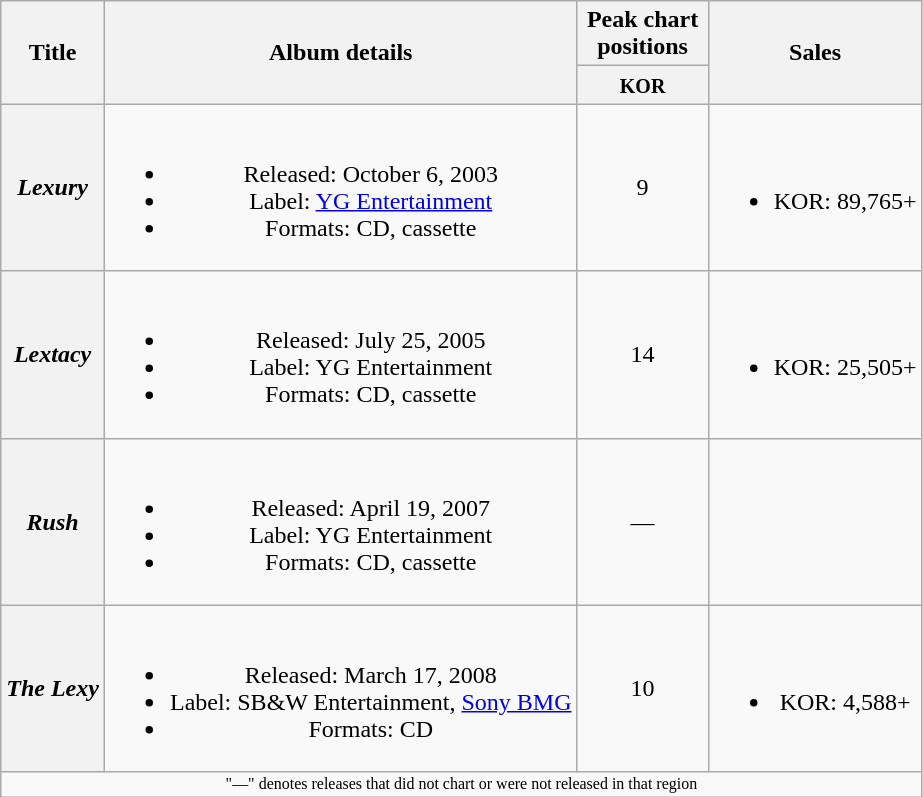<table class="wikitable plainrowheaders" style="text-align:center;">
<tr>
<th scope="col" rowspan="2">Title</th>
<th scope="col" rowspan="2">Album details</th>
<th scope="col" colspan="1" style="width:5em;">Peak chart positions</th>
<th scope="col" rowspan="2">Sales</th>
</tr>
<tr>
<th><small>KOR</small><br></th>
</tr>
<tr>
<th scope="row"><em>Lexury</em></th>
<td><br><ul><li>Released: October 6, 2003</li><li>Label: <a href='#'>YG Entertainment</a></li><li>Formats: CD, cassette</li></ul></td>
<td>9</td>
<td><br><ul><li>KOR: 89,765+</li></ul></td>
</tr>
<tr>
<th scope="row"><em>Lextacy</em></th>
<td><br><ul><li>Released: July 25, 2005</li><li>Label: YG Entertainment</li><li>Formats: CD, cassette</li></ul></td>
<td>14</td>
<td><br><ul><li>KOR: 25,505+</li></ul></td>
</tr>
<tr>
<th scope="row"><em>Rush</em></th>
<td><br><ul><li>Released: April 19, 2007</li><li>Label: YG Entertainment</li><li>Formats: CD, cassette</li></ul></td>
<td>—</td>
<td></td>
</tr>
<tr>
<th scope="row"><em>The Lexy</em></th>
<td><br><ul><li>Released: March 17, 2008</li><li>Label: SB&W Entertainment, <a href='#'>Sony BMG</a></li><li>Formats: CD</li></ul></td>
<td>10</td>
<td><br><ul><li>KOR: 4,588+</li></ul></td>
</tr>
<tr>
<td colspan="14" style="font-size:8pt">"—" denotes releases that did not chart or were not released in that region</td>
</tr>
</table>
